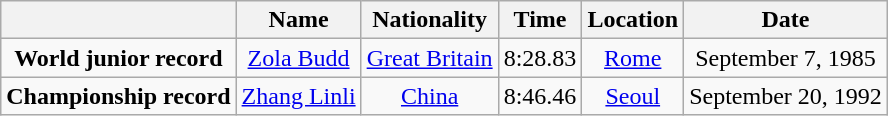<table class=wikitable style=text-align:center>
<tr>
<th></th>
<th>Name</th>
<th>Nationality</th>
<th>Time</th>
<th>Location</th>
<th>Date</th>
</tr>
<tr>
<td><strong>World junior record</strong></td>
<td><a href='#'>Zola Budd</a></td>
<td> <a href='#'>Great Britain</a></td>
<td align=left>8:28.83</td>
<td><a href='#'>Rome</a></td>
<td>September 7, 1985</td>
</tr>
<tr>
<td><strong>Championship record</strong></td>
<td><a href='#'>Zhang Linli</a></td>
<td> <a href='#'>China</a></td>
<td align=left>8:46.46</td>
<td><a href='#'>Seoul</a></td>
<td>September 20, 1992</td>
</tr>
</table>
